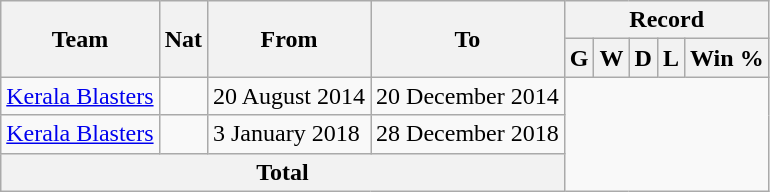<table class="wikitable" style="text-align: center;">
<tr>
<th rowspan="2">Team</th>
<th rowspan="2">Nat</th>
<th rowspan="2">From</th>
<th rowspan="2">To</th>
<th colspan="5">Record</th>
</tr>
<tr>
<th>G</th>
<th>W</th>
<th>D</th>
<th>L</th>
<th>Win %</th>
</tr>
<tr>
<td align=left><a href='#'>Kerala Blasters</a></td>
<td></td>
<td align=left>20 August 2014</td>
<td align=left>20 December 2014<br></td>
</tr>
<tr>
<td align=left><a href='#'>Kerala Blasters</a></td>
<td></td>
<td align=left>3 January 2018</td>
<td align=left>28 December 2018<br></td>
</tr>
<tr>
<th colspan=4>Total<br></th>
</tr>
</table>
